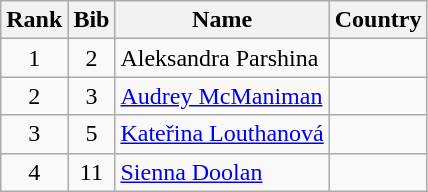<table class="wikitable" style="text-align:center;">
<tr>
<th>Rank</th>
<th>Bib</th>
<th>Name</th>
<th>Country</th>
</tr>
<tr>
<td>1</td>
<td>2</td>
<td align=left>Aleksandra Parshina</td>
<td align=left></td>
</tr>
<tr>
<td>2</td>
<td>3</td>
<td align=left><a href='#'>Audrey McManiman</a></td>
<td align=left></td>
</tr>
<tr>
<td>3</td>
<td>5</td>
<td align=left><a href='#'>Kateřina Louthanová</a></td>
<td align=left></td>
</tr>
<tr>
<td>4</td>
<td>11</td>
<td align=left><a href='#'>Sienna Doolan</a></td>
<td align=left></td>
</tr>
</table>
